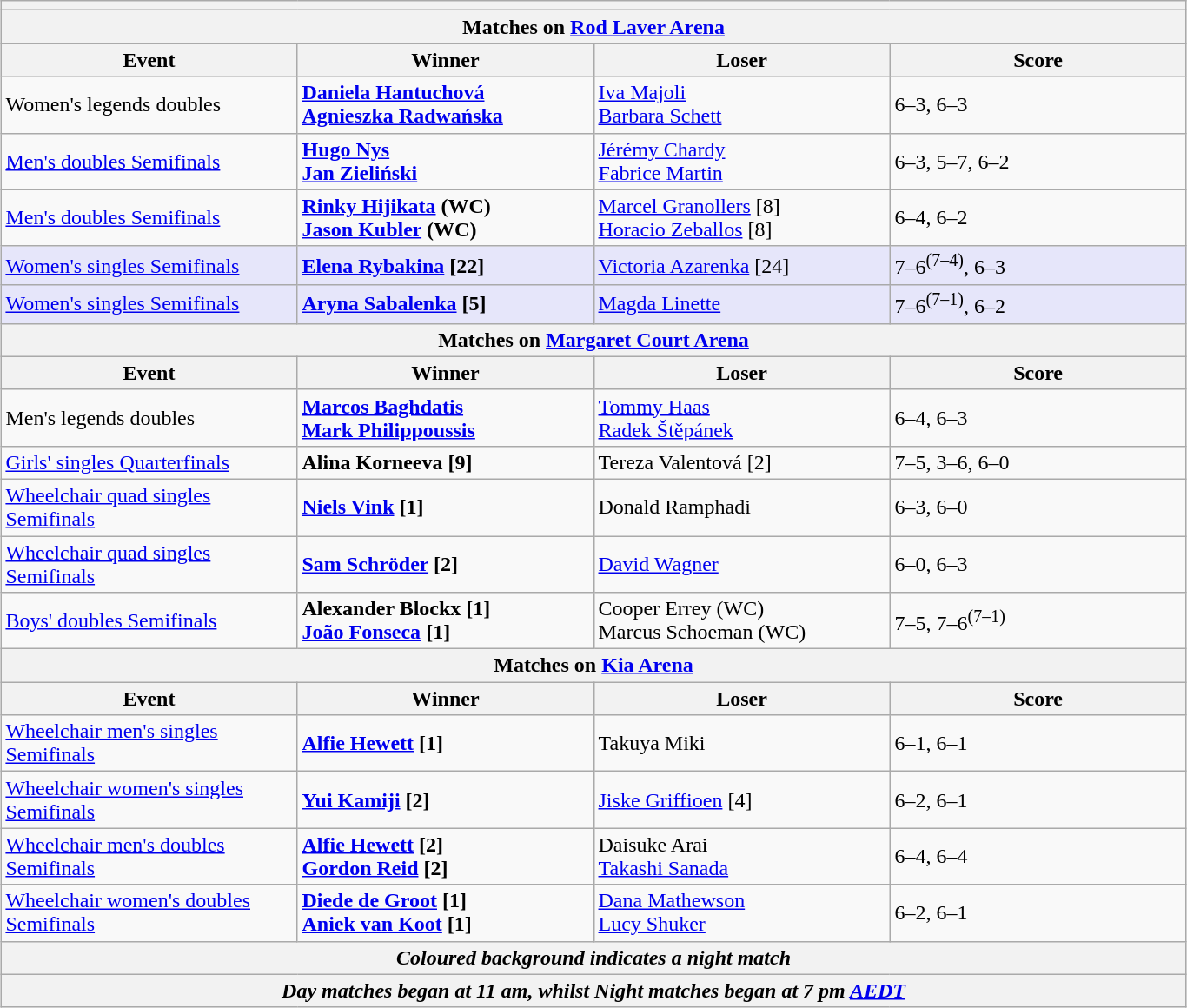<table class="wikitable collapsible uncollapsed" style="margin:auto;">
<tr>
<th colspan=4></th>
</tr>
<tr>
<th colspan=4><strong>Matches on <a href='#'>Rod Laver Arena</a></strong></th>
</tr>
<tr>
<th style="width:220px;">Event</th>
<th style="width:220px;">Winner</th>
<th style="width:220px;">Loser</th>
<th style="width:220px;">Score</th>
</tr>
<tr>
<td>Women's legends doubles</td>
<td><strong> <a href='#'>Daniela Hantuchová</a> <br>  <a href='#'>Agnieszka Radwańska</a></strong></td>
<td> <a href='#'>Iva Majoli</a> <br>  <a href='#'>Barbara Schett</a></td>
<td>6–3, 6–3</td>
</tr>
<tr>
<td><a href='#'>Men's doubles Semifinals</a></td>
<td><strong> <a href='#'>Hugo Nys</a> <br>  <a href='#'>Jan Zieliński</a></strong></td>
<td> <a href='#'>Jérémy Chardy</a> <br>  <a href='#'>Fabrice Martin</a></td>
<td>6–3, 5–7, 6–2</td>
</tr>
<tr>
<td><a href='#'>Men's doubles Semifinals</a></td>
<td><strong> <a href='#'>Rinky Hijikata</a> (WC)<br>  <a href='#'>Jason Kubler</a> (WC)</strong></td>
<td> <a href='#'>Marcel Granollers</a> [8] <br>  <a href='#'>Horacio Zeballos</a> [8]</td>
<td>6–4, 6–2</td>
</tr>
<tr bgcolor=lavender>
<td><a href='#'>Women's singles Semifinals</a></td>
<td><strong> <a href='#'>Elena Rybakina</a> [22]</strong></td>
<td> <a href='#'>Victoria Azarenka</a> [24]</td>
<td>7–6<sup>(7–4)</sup>, 6–3</td>
</tr>
<tr bgcolor=lavender>
<td><a href='#'>Women's singles Semifinals</a></td>
<td><strong> <a href='#'>Aryna Sabalenka</a> [5]</strong></td>
<td> <a href='#'>Magda Linette</a></td>
<td>7–6<sup>(7–1)</sup>, 6–2</td>
</tr>
<tr>
<th colspan=4><strong>Matches on <a href='#'>Margaret Court Arena</a></strong></th>
</tr>
<tr>
<th style="width:220px;">Event</th>
<th style="width:220px;">Winner</th>
<th style="width:220px;">Loser</th>
<th style="width:220px;">Score</th>
</tr>
<tr>
<td>Men's legends doubles</td>
<td><strong> <a href='#'>Marcos Baghdatis</a> <br>  <a href='#'>Mark Philippoussis</a></strong></td>
<td> <a href='#'>Tommy Haas</a> <br>  <a href='#'>Radek Štěpánek</a></td>
<td>6–4, 6–3</td>
</tr>
<tr>
<td><a href='#'>Girls' singles Quarterfinals</a></td>
<td><strong> Alina Korneeva [9]</strong></td>
<td> Tereza Valentová [2]</td>
<td>7–5, 3–6, 6–0</td>
</tr>
<tr>
<td><a href='#'>Wheelchair quad singles Semifinals</a></td>
<td><strong> <a href='#'>Niels Vink</a> [1]</strong></td>
<td> Donald Ramphadi</td>
<td>6–3, 6–0</td>
</tr>
<tr>
<td><a href='#'>Wheelchair quad singles Semifinals</a></td>
<td><strong> <a href='#'>Sam Schröder</a> [2]</strong></td>
<td> <a href='#'>David Wagner</a></td>
<td>6–0, 6–3</td>
</tr>
<tr>
<td><a href='#'>Boys' doubles Semifinals</a></td>
<td><strong> Alexander Blockx [1]<br> <a href='#'>João Fonseca</a> [1]</strong></td>
<td> Cooper Errey (WC)<br> Marcus Schoeman (WC)</td>
<td>7–5, 7–6<sup>(7–1)</sup></td>
</tr>
<tr>
<th colspan=4><strong>Matches on <a href='#'>Kia Arena</a></strong></th>
</tr>
<tr>
<th style="width:220px;">Event</th>
<th style="width:220px;">Winner</th>
<th style="width:220px;">Loser</th>
<th style="width:220px;">Score</th>
</tr>
<tr>
<td><a href='#'>Wheelchair men's singles Semifinals</a></td>
<td><strong> <a href='#'>Alfie Hewett</a> [1] </strong></td>
<td> Takuya Miki</td>
<td>6–1, 6–1</td>
</tr>
<tr>
<td><a href='#'>Wheelchair women's singles Semifinals</a></td>
<td><strong> <a href='#'>Yui Kamiji</a> [2]</strong></td>
<td> <a href='#'>Jiske Griffioen</a> [4]</td>
<td>6–2, 6–1</td>
</tr>
<tr>
<td><a href='#'>Wheelchair men's doubles Semifinals</a></td>
<td><strong> <a href='#'>Alfie Hewett</a> [2]</strong><br> <strong> <a href='#'>Gordon Reid</a> [2]</strong></td>
<td> Daisuke Arai <br>  <a href='#'>Takashi Sanada</a></td>
<td>6–4, 6–4</td>
</tr>
<tr>
<td><a href='#'>Wheelchair women's doubles Semifinals</a></td>
<td><strong> <a href='#'>Diede de Groot</a> [1]</strong><br> <strong> <a href='#'>Aniek van Koot</a> [1]</strong></td>
<td> <a href='#'>Dana Mathewson</a><br>  <a href='#'>Lucy Shuker</a></td>
<td>6–2, 6–1</td>
</tr>
<tr>
<th colspan=4><em>Coloured background indicates a night match</em></th>
</tr>
<tr>
<th colspan=4><em>Day matches began at 11 am, whilst Night matches began at 7 pm <a href='#'>AEDT</a></em></th>
</tr>
</table>
